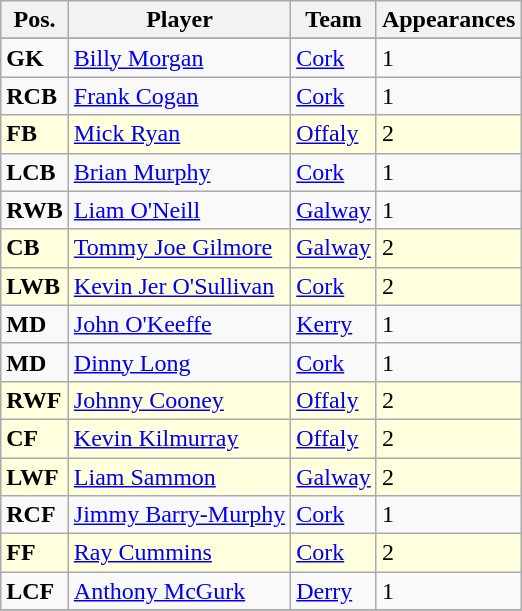<table class="wikitable">
<tr>
<th>Pos.</th>
<th>Player</th>
<th>Team</th>
<th>Appearances</th>
</tr>
<tr>
</tr>
<tr>
<td><strong>GK</strong></td>
<td> <a href='#'>Billy Morgan</a></td>
<td><a href='#'>Cork</a></td>
<td>1</td>
</tr>
<tr>
<td><strong>RCB</strong></td>
<td> <a href='#'>Frank Cogan</a></td>
<td><a href='#'>Cork</a></td>
<td>1</td>
</tr>
<tr bgcolor=#FFFFDD>
<td><strong>FB</strong></td>
<td> <a href='#'>Mick Ryan</a></td>
<td><a href='#'>Offaly</a></td>
<td>2</td>
</tr>
<tr>
<td><strong>LCB</strong></td>
<td> <a href='#'>Brian Murphy</a></td>
<td><a href='#'>Cork</a></td>
<td>1</td>
</tr>
<tr>
<td><strong>RWB</strong></td>
<td> <a href='#'>Liam O'Neill</a></td>
<td><a href='#'>Galway</a></td>
<td>1</td>
</tr>
<tr bgcolor=#FFFFDD>
<td><strong>CB</strong></td>
<td> <a href='#'>Tommy Joe Gilmore</a></td>
<td><a href='#'>Galway</a></td>
<td>2</td>
</tr>
<tr bgcolor=#FFFFDD>
<td><strong>LWB</strong></td>
<td> <a href='#'>Kevin Jer O'Sullivan</a></td>
<td><a href='#'>Cork</a></td>
<td>2</td>
</tr>
<tr>
<td><strong>MD</strong></td>
<td> <a href='#'>John O'Keeffe</a></td>
<td><a href='#'>Kerry</a></td>
<td>1</td>
</tr>
<tr>
<td><strong>MD</strong></td>
<td> <a href='#'>Dinny Long</a></td>
<td><a href='#'>Cork</a></td>
<td>1</td>
</tr>
<tr bgcolor=#FFFFDD>
<td><strong>RWF</strong></td>
<td> <a href='#'>Johnny Cooney</a></td>
<td><a href='#'>Offaly</a></td>
<td>2</td>
</tr>
<tr bgcolor=#FFFFDD>
<td><strong>CF</strong></td>
<td> <a href='#'>Kevin Kilmurray</a></td>
<td><a href='#'>Offaly</a></td>
<td>2</td>
</tr>
<tr bgcolor=#FFFFDD>
<td><strong>LWF</strong></td>
<td> <a href='#'>Liam Sammon</a></td>
<td><a href='#'>Galway</a></td>
<td>2</td>
</tr>
<tr>
<td><strong>RCF</strong></td>
<td> <a href='#'>Jimmy Barry-Murphy</a></td>
<td><a href='#'>Cork</a></td>
<td>1</td>
</tr>
<tr bgcolor=#FFFFDD>
<td><strong>FF</strong></td>
<td> <a href='#'>Ray Cummins</a></td>
<td><a href='#'>Cork</a></td>
<td>2</td>
</tr>
<tr>
<td><strong>LCF</strong></td>
<td> <a href='#'>Anthony McGurk</a></td>
<td><a href='#'>Derry</a></td>
<td>1</td>
</tr>
<tr>
</tr>
</table>
